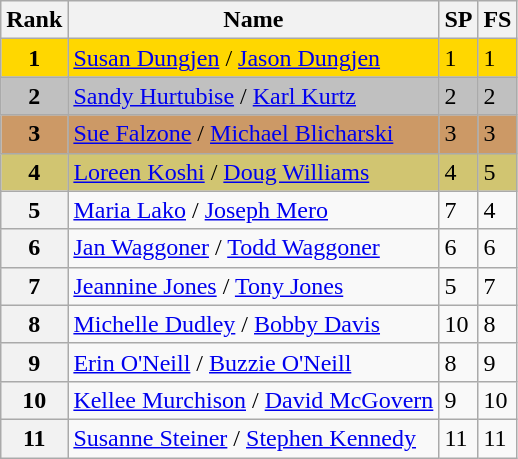<table class="wikitable">
<tr>
<th>Rank</th>
<th>Name</th>
<th>SP</th>
<th>FS</th>
</tr>
<tr bgcolor="gold">
<td align="center"><strong>1</strong></td>
<td><a href='#'>Susan Dungjen</a> / <a href='#'>Jason Dungjen</a></td>
<td>1</td>
<td>1</td>
</tr>
<tr bgcolor="silver">
<td align="center"><strong>2</strong></td>
<td><a href='#'>Sandy Hurtubise</a> / <a href='#'>Karl Kurtz</a></td>
<td>2</td>
<td>2</td>
</tr>
<tr bgcolor="cc9966">
<td align="center"><strong>3</strong></td>
<td><a href='#'>Sue Falzone</a> / <a href='#'>Michael Blicharski</a></td>
<td>3</td>
<td>3</td>
</tr>
<tr bgcolor="d1c571">
<td align="center"><strong>4</strong></td>
<td><a href='#'>Loreen Koshi</a> / <a href='#'>Doug Williams</a></td>
<td>4</td>
<td>5</td>
</tr>
<tr>
<th>5</th>
<td><a href='#'>Maria Lako</a> / <a href='#'>Joseph Mero</a></td>
<td>7</td>
<td>4</td>
</tr>
<tr>
<th>6</th>
<td><a href='#'>Jan Waggoner</a> / <a href='#'>Todd Waggoner</a></td>
<td>6</td>
<td>6</td>
</tr>
<tr>
<th>7</th>
<td><a href='#'>Jeannine Jones</a> / <a href='#'>Tony Jones</a></td>
<td>5</td>
<td>7</td>
</tr>
<tr>
<th>8</th>
<td><a href='#'>Michelle Dudley</a> / <a href='#'>Bobby Davis</a></td>
<td>10</td>
<td>8</td>
</tr>
<tr>
<th>9</th>
<td><a href='#'>Erin O'Neill</a> / <a href='#'>Buzzie O'Neill</a></td>
<td>8</td>
<td>9</td>
</tr>
<tr>
<th>10</th>
<td><a href='#'>Kellee Murchison</a> / <a href='#'>David McGovern</a></td>
<td>9</td>
<td>10</td>
</tr>
<tr>
<th>11</th>
<td><a href='#'>Susanne Steiner</a> / <a href='#'>Stephen Kennedy</a></td>
<td>11</td>
<td>11</td>
</tr>
</table>
